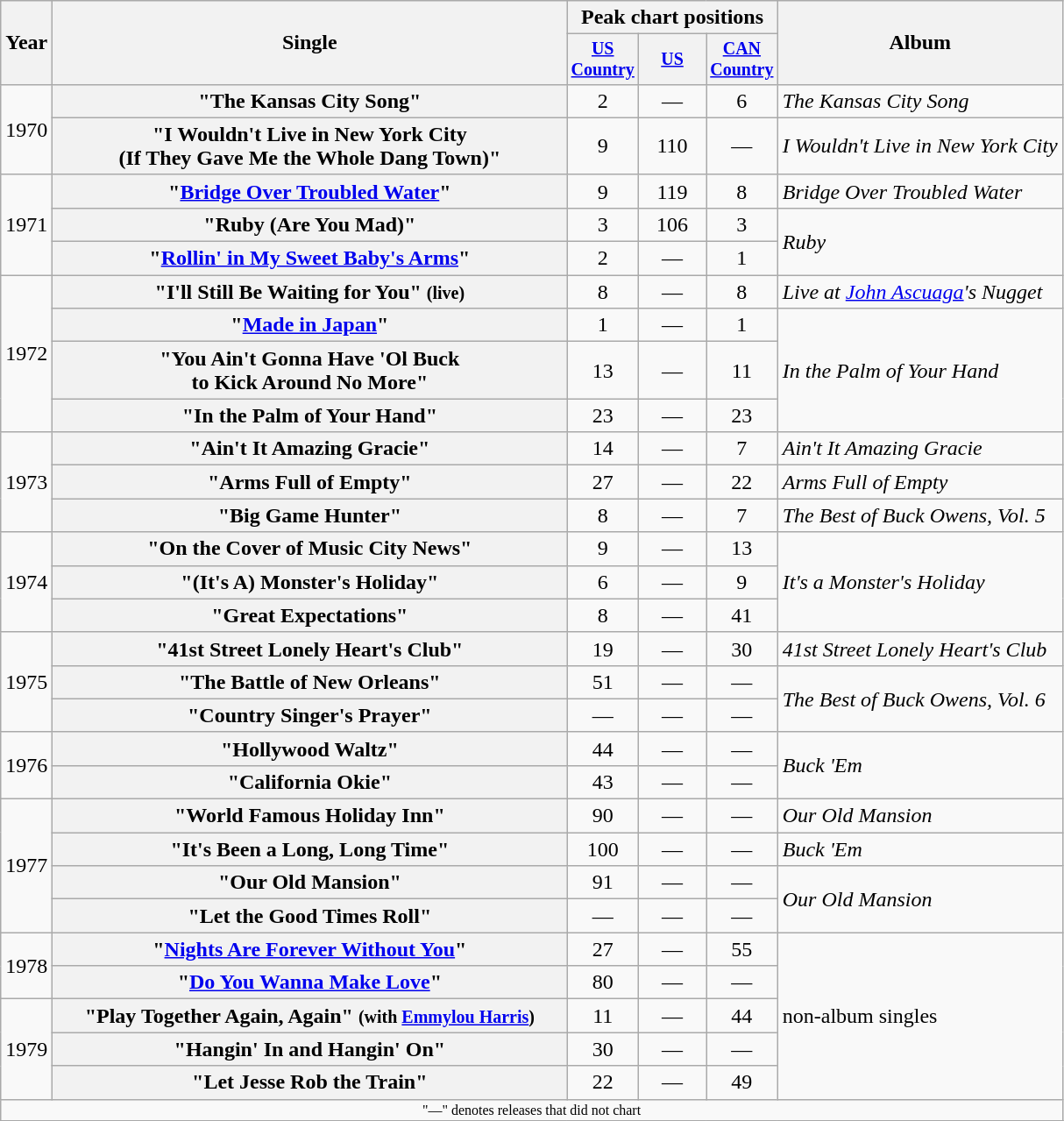<table class="wikitable plainrowheaders" style="text-align:center;">
<tr>
<th rowspan="2">Year</th>
<th rowspan="2" style="width:24em;">Single</th>
<th colspan="3">Peak chart positions<br></th>
<th rowspan="2">Album</th>
</tr>
<tr style="font-size:smaller;">
<th width="45"><a href='#'>US Country</a></th>
<th width="45"><a href='#'>US</a></th>
<th width="45"><a href='#'>CAN Country</a></th>
</tr>
<tr>
<td rowspan="2">1970</td>
<th scope="row">"The Kansas City Song"</th>
<td>2</td>
<td>—</td>
<td>6</td>
<td align="left"><em>The Kansas City Song</em></td>
</tr>
<tr>
<th scope="row">"I Wouldn't Live in New York City<br>(If They Gave Me the Whole Dang Town)"</th>
<td>9</td>
<td>110</td>
<td>—</td>
<td align="left"><em>I Wouldn't Live in New York City</em></td>
</tr>
<tr>
<td rowspan="3">1971</td>
<th scope="row">"<a href='#'>Bridge Over Troubled Water</a>"</th>
<td>9</td>
<td>119</td>
<td>8</td>
<td align="left"><em>Bridge Over Troubled Water</em></td>
</tr>
<tr>
<th scope="row">"Ruby (Are You Mad)"</th>
<td>3</td>
<td>106</td>
<td>3</td>
<td align="left" rowspan="2"><em>Ruby</em></td>
</tr>
<tr>
<th scope="row">"<a href='#'>Rollin' in My Sweet Baby's Arms</a>"</th>
<td>2</td>
<td>—</td>
<td>1</td>
</tr>
<tr>
<td rowspan="4">1972</td>
<th scope="row">"I'll Still Be Waiting for You" <small>(live)</small></th>
<td>8</td>
<td>—</td>
<td>8</td>
<td align="left"><em>Live at <a href='#'>John Ascuaga</a>'s Nugget</em></td>
</tr>
<tr>
<th scope="row">"<a href='#'>Made in Japan</a>"</th>
<td>1</td>
<td>—</td>
<td>1</td>
<td align="left" rowspan="3"><em>In the Palm of Your Hand</em></td>
</tr>
<tr>
<th scope="row">"You Ain't Gonna Have 'Ol Buck<br>to Kick Around No More"</th>
<td>13</td>
<td>—</td>
<td>11</td>
</tr>
<tr>
<th scope="row">"In the Palm of Your Hand"</th>
<td>23</td>
<td>—</td>
<td>23</td>
</tr>
<tr>
<td rowspan="3">1973</td>
<th scope="row">"Ain't It Amazing Gracie"</th>
<td>14</td>
<td>—</td>
<td>7</td>
<td align="left"><em>Ain't It Amazing Gracie</em></td>
</tr>
<tr>
<th scope="row">"Arms Full of Empty"</th>
<td>27</td>
<td>—</td>
<td>22</td>
<td align="left"><em>Arms Full of Empty</em></td>
</tr>
<tr>
<th scope="row">"Big Game Hunter"</th>
<td>8</td>
<td>—</td>
<td>7</td>
<td align="left"><em>The Best of Buck Owens, Vol. 5</em></td>
</tr>
<tr>
<td rowspan="3">1974</td>
<th scope="row">"On the Cover of Music City News"</th>
<td>9</td>
<td>—</td>
<td>13</td>
<td align="left" rowspan="3"><em>It's a Monster's Holiday</em></td>
</tr>
<tr>
<th scope="row">"(It's A) Monster's Holiday"</th>
<td>6</td>
<td>—</td>
<td>9</td>
</tr>
<tr>
<th scope="row">"Great Expectations"</th>
<td>8</td>
<td>—</td>
<td>41</td>
</tr>
<tr>
<td rowspan="3">1975</td>
<th scope="row">"41st Street Lonely Heart's Club"</th>
<td>19</td>
<td>—</td>
<td>30</td>
<td align="left"><em>41st Street Lonely Heart's Club</em></td>
</tr>
<tr>
<th scope="row">"The Battle of New Orleans"</th>
<td>51</td>
<td>—</td>
<td>—</td>
<td align="left" rowspan="2"><em>The Best of Buck Owens, Vol. 6</em></td>
</tr>
<tr>
<th scope="row">"Country Singer's Prayer"</th>
<td>—</td>
<td>—</td>
<td>—</td>
</tr>
<tr>
<td rowspan="2">1976</td>
<th scope="row">"Hollywood Waltz"</th>
<td>44</td>
<td>—</td>
<td>—</td>
<td align="left" rowspan="2"><em>Buck 'Em</em></td>
</tr>
<tr>
<th scope="row">"California Okie"</th>
<td>43</td>
<td>—</td>
<td>—</td>
</tr>
<tr>
<td rowspan="4">1977</td>
<th scope="row">"World Famous Holiday Inn"</th>
<td>90</td>
<td>—</td>
<td>—</td>
<td align="left"><em>Our Old Mansion</em></td>
</tr>
<tr>
<th scope="row">"It's Been a Long, Long Time"</th>
<td>100</td>
<td>—</td>
<td>—</td>
<td align="left"><em>Buck 'Em</em></td>
</tr>
<tr>
<th scope="row">"Our Old Mansion"</th>
<td>91</td>
<td>—</td>
<td>—</td>
<td align="left" rowspan="2"><em>Our Old Mansion</em></td>
</tr>
<tr>
<th scope="row">"Let the Good Times Roll"</th>
<td>—</td>
<td>—</td>
<td>—</td>
</tr>
<tr>
<td rowspan="2">1978</td>
<th scope="row">"<a href='#'>Nights Are Forever Without You</a>"</th>
<td>27</td>
<td>—</td>
<td>55</td>
<td align="left" rowspan="5">non-album singles</td>
</tr>
<tr>
<th scope="row">"<a href='#'>Do You Wanna Make Love</a>"</th>
<td>80</td>
<td>—</td>
<td>—</td>
</tr>
<tr>
<td rowspan="3">1979</td>
<th scope="row">"Play Together Again, Again" <small>(with <a href='#'>Emmylou Harris</a>)</small></th>
<td>11</td>
<td>—</td>
<td>44</td>
</tr>
<tr>
<th scope="row">"Hangin' In and Hangin' On"</th>
<td>30</td>
<td>—</td>
<td>—</td>
</tr>
<tr>
<th scope="row">"Let Jesse Rob the Train"</th>
<td>22</td>
<td>—</td>
<td>49</td>
</tr>
<tr>
<td colspan="6" style="font-size: 8pt">"—" denotes releases that did not chart</td>
</tr>
<tr>
</tr>
</table>
